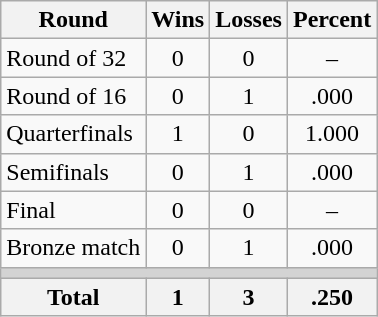<table class=wikitable>
<tr>
<th>Round</th>
<th>Wins</th>
<th>Losses</th>
<th>Percent</th>
</tr>
<tr align=center>
<td align=left>Round of 32</td>
<td>0</td>
<td>0</td>
<td>–</td>
</tr>
<tr align=center>
<td align=left>Round of 16</td>
<td>0</td>
<td>1</td>
<td>.000</td>
</tr>
<tr align=center>
<td align=left>Quarterfinals</td>
<td>1</td>
<td>0</td>
<td>1.000</td>
</tr>
<tr align=center>
<td align=left>Semifinals</td>
<td>0</td>
<td>1</td>
<td>.000</td>
</tr>
<tr align=center>
<td align=left>Final</td>
<td>0</td>
<td>0</td>
<td>–</td>
</tr>
<tr align=center>
<td align=left>Bronze match</td>
<td>0</td>
<td>1</td>
<td>.000</td>
</tr>
<tr>
<td colspan=4 bgcolor=lightgray></td>
</tr>
<tr>
<th>Total</th>
<th>1</th>
<th>3</th>
<th>.250</th>
</tr>
</table>
